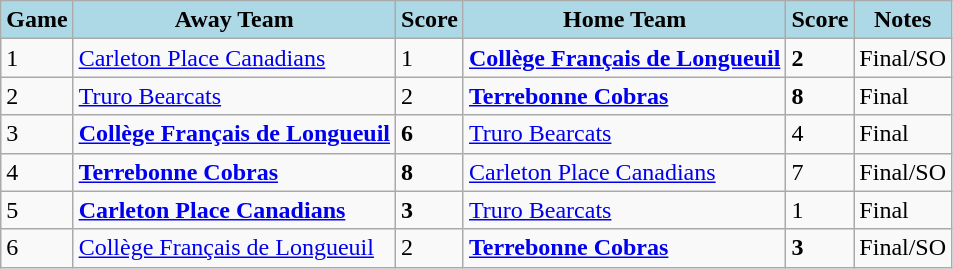<table class="wikitable">
<tr>
<th style="background:lightblue;">Game</th>
<th style="background:lightblue;">Away Team</th>
<th style="background:lightblue;">Score</th>
<th style="background:lightblue;">Home Team</th>
<th style="background:lightblue;">Score</th>
<th style="background:lightblue;">Notes</th>
</tr>
<tr>
<td>1</td>
<td><a href='#'>Carleton Place Canadians</a></td>
<td>1</td>
<td><strong><a href='#'>Collège Français de Longueuil</a></strong></td>
<td><strong>2</strong></td>
<td>Final/SO</td>
</tr>
<tr>
<td>2</td>
<td><a href='#'>Truro Bearcats</a></td>
<td>2</td>
<td><strong><a href='#'>Terrebonne Cobras</a></strong></td>
<td><strong>8</strong></td>
<td>Final</td>
</tr>
<tr>
<td>3</td>
<td><strong><a href='#'>Collège Français de Longueuil</a></strong></td>
<td><strong>6</strong></td>
<td><a href='#'>Truro Bearcats</a></td>
<td>4</td>
<td>Final</td>
</tr>
<tr>
<td>4</td>
<td><strong><a href='#'>Terrebonne Cobras</a></strong></td>
<td><strong>8 </strong></td>
<td><a href='#'>Carleton Place Canadians</a></td>
<td>7</td>
<td>Final/SO</td>
</tr>
<tr>
<td>5</td>
<td><strong><a href='#'>Carleton Place Canadians</a></strong></td>
<td><strong>3</strong></td>
<td><a href='#'>Truro Bearcats</a></td>
<td>1</td>
<td>Final</td>
</tr>
<tr>
<td>6</td>
<td><a href='#'>Collège Français de Longueuil</a></td>
<td>2</td>
<td><strong><a href='#'>Terrebonne Cobras</a></strong></td>
<td><strong>3 </strong></td>
<td>Final/SO</td>
</tr>
</table>
